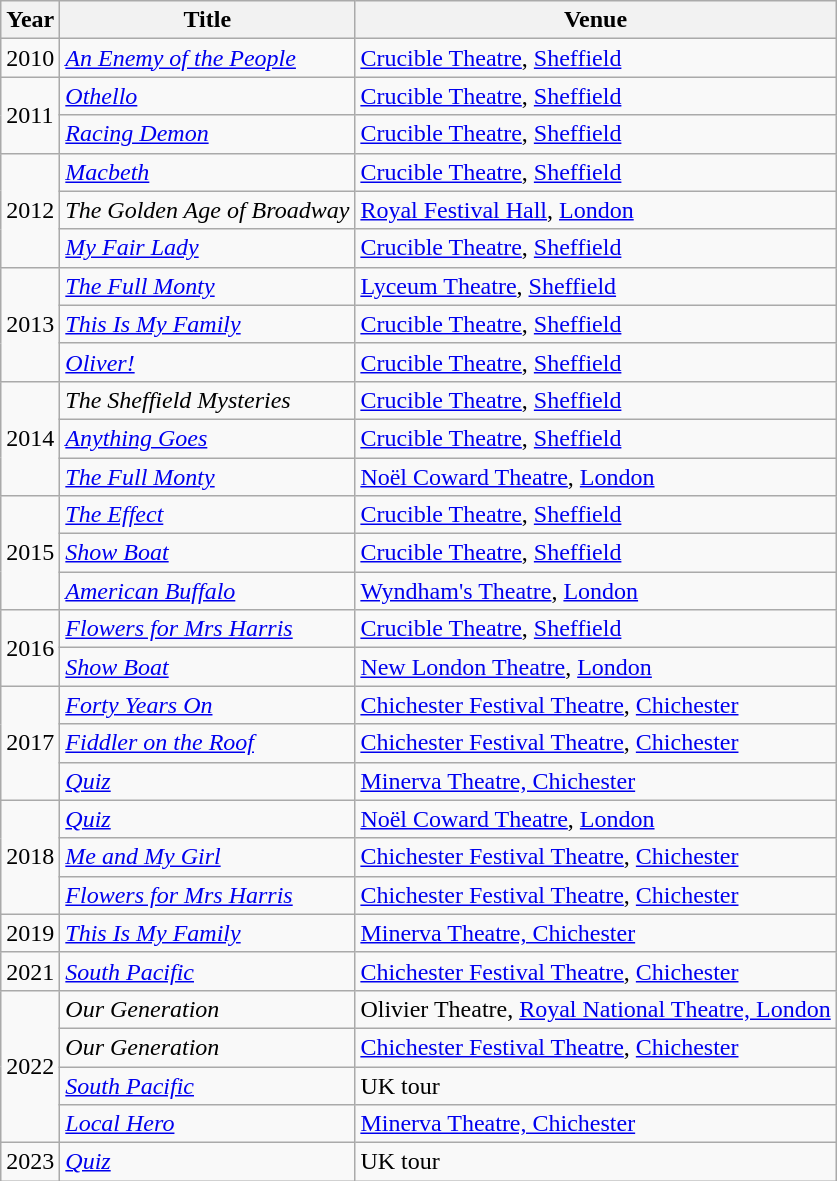<table class="wikitable">
<tr>
<th>Year</th>
<th>Title</th>
<th>Venue</th>
</tr>
<tr>
<td>2010</td>
<td><em><a href='#'>An Enemy of the People</a></em></td>
<td><a href='#'>Crucible Theatre</a>, <a href='#'>Sheffield</a></td>
</tr>
<tr>
<td rowspan="2">2011</td>
<td><em><a href='#'>Othello</a></em></td>
<td><a href='#'>Crucible Theatre</a>, <a href='#'>Sheffield</a></td>
</tr>
<tr>
<td><em><a href='#'>Racing Demon</a></em></td>
<td><a href='#'>Crucible Theatre</a>, <a href='#'>Sheffield</a></td>
</tr>
<tr>
<td rowspan="3">2012</td>
<td><em><a href='#'>Macbeth</a></em></td>
<td><a href='#'>Crucible Theatre</a>, <a href='#'>Sheffield</a></td>
</tr>
<tr>
<td><em>The Golden Age of Broadway</em></td>
<td><a href='#'>Royal Festival Hall</a>, <a href='#'>London</a></td>
</tr>
<tr>
<td><em><a href='#'>My Fair Lady</a></em></td>
<td><a href='#'>Crucible Theatre</a>, <a href='#'>Sheffield</a></td>
</tr>
<tr>
<td rowspan="3">2013</td>
<td><em><a href='#'>The Full Monty</a></em></td>
<td><a href='#'>Lyceum Theatre</a>, <a href='#'>Sheffield</a></td>
</tr>
<tr>
<td><em><a href='#'>This Is My Family</a></em></td>
<td><a href='#'>Crucible Theatre</a>, <a href='#'>Sheffield</a></td>
</tr>
<tr>
<td><em><a href='#'>Oliver!</a></em></td>
<td><a href='#'>Crucible Theatre</a>, <a href='#'>Sheffield</a></td>
</tr>
<tr>
<td rowspan="3">2014</td>
<td><em>The Sheffield Mysteries</em></td>
<td><a href='#'>Crucible Theatre</a>, <a href='#'>Sheffield</a></td>
</tr>
<tr>
<td><em><a href='#'>Anything Goes</a></em></td>
<td><a href='#'>Crucible Theatre</a>, <a href='#'>Sheffield</a></td>
</tr>
<tr>
<td><em><a href='#'>The Full Monty</a></em></td>
<td><a href='#'>Noël Coward Theatre</a>, <a href='#'>London</a></td>
</tr>
<tr>
<td rowspan="3">2015</td>
<td><em><a href='#'>The Effect</a></em></td>
<td><a href='#'>Crucible Theatre</a>, <a href='#'>Sheffield</a></td>
</tr>
<tr>
<td><em><a href='#'>Show Boat</a></em></td>
<td><a href='#'>Crucible Theatre</a>, <a href='#'>Sheffield</a></td>
</tr>
<tr>
<td><em><a href='#'>American Buffalo</a></em></td>
<td><a href='#'>Wyndham's Theatre</a>, <a href='#'>London</a></td>
</tr>
<tr>
<td rowspan="2">2016</td>
<td><em><a href='#'>Flowers for Mrs Harris</a></em></td>
<td><a href='#'>Crucible Theatre</a>, <a href='#'>Sheffield</a></td>
</tr>
<tr>
<td><em><a href='#'>Show Boat</a></em></td>
<td><a href='#'>New London Theatre</a>, <a href='#'>London</a></td>
</tr>
<tr>
<td rowspan="3">2017</td>
<td><em><a href='#'>Forty Years On</a></em></td>
<td><a href='#'>Chichester Festival Theatre</a>, <a href='#'>Chichester</a></td>
</tr>
<tr>
<td><em><a href='#'>Fiddler on the Roof</a></em></td>
<td><a href='#'>Chichester Festival Theatre</a>, <a href='#'>Chichester</a></td>
</tr>
<tr>
<td><em><a href='#'>Quiz</a></em></td>
<td><a href='#'>Minerva Theatre, Chichester</a></td>
</tr>
<tr>
<td rowspan="3">2018</td>
<td><em><a href='#'>Quiz</a></em></td>
<td><a href='#'>Noël Coward Theatre</a>, <a href='#'>London</a></td>
</tr>
<tr>
<td><em><a href='#'>Me and My Girl</a></em></td>
<td><a href='#'>Chichester Festival Theatre</a>, <a href='#'>Chichester</a></td>
</tr>
<tr>
<td><em><a href='#'>Flowers for Mrs Harris</a></em></td>
<td><a href='#'>Chichester Festival Theatre</a>, <a href='#'>Chichester</a></td>
</tr>
<tr>
<td>2019</td>
<td><em><a href='#'>This Is My Family</a></em></td>
<td><a href='#'>Minerva Theatre, Chichester</a></td>
</tr>
<tr>
<td>2021</td>
<td><a href='#'><em>South Pacific</em></a></td>
<td><a href='#'>Chichester Festival Theatre</a>, <a href='#'>Chichester</a></td>
</tr>
<tr>
<td rowspan="4">2022</td>
<td><em>Our Generation</em></td>
<td>Olivier Theatre, <a href='#'>Royal National Theatre, London</a></td>
</tr>
<tr>
<td><em>Our Generation</em></td>
<td><a href='#'>Chichester Festival Theatre</a>, <a href='#'>Chichester</a></td>
</tr>
<tr>
<td><a href='#'><em>South Pacific</em></a></td>
<td>UK tour</td>
</tr>
<tr>
<td><a href='#'><em>Local Hero</em></a></td>
<td><a href='#'>Minerva Theatre, Chichester</a></td>
</tr>
<tr>
<td>2023</td>
<td><em><a href='#'>Quiz</a></em></td>
<td>UK tour</td>
</tr>
</table>
